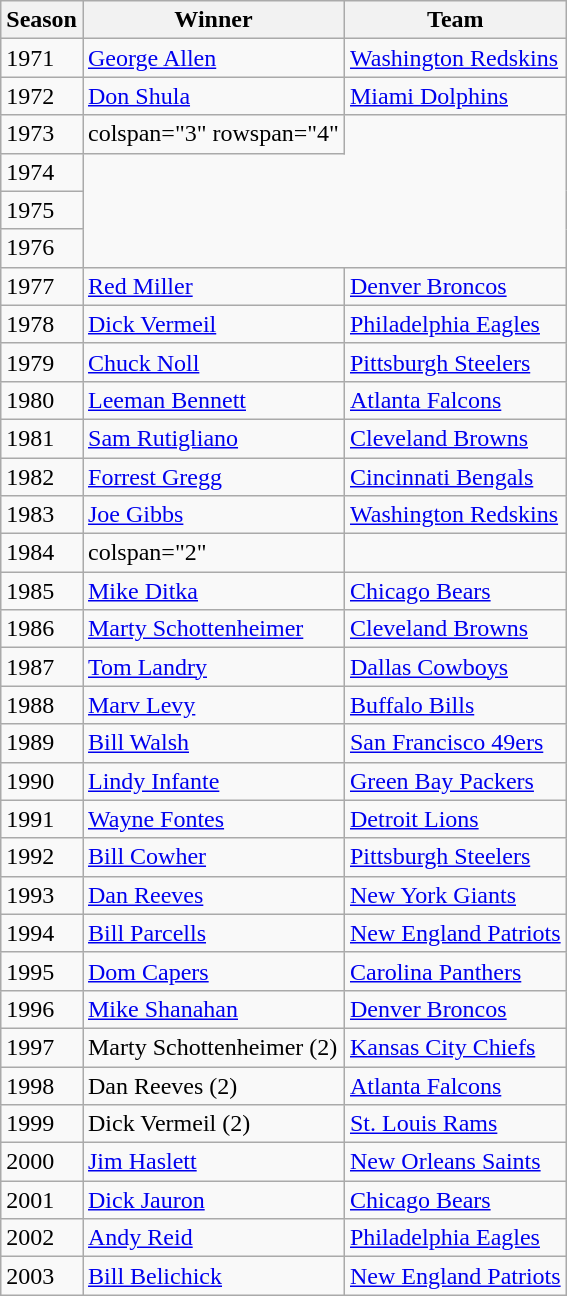<table class="wikitable sortable">
<tr>
<th>Season</th>
<th>Winner</th>
<th>Team</th>
</tr>
<tr>
<td>1971</td>
<td><a href='#'>George Allen</a></td>
<td><a href='#'>Washington Redskins</a></td>
</tr>
<tr>
<td>1972</td>
<td><a href='#'>Don Shula</a></td>
<td><a href='#'>Miami Dolphins</a></td>
</tr>
<tr>
<td>1973</td>
<td>colspan="3" rowspan="4" </td>
</tr>
<tr>
<td>1974</td>
</tr>
<tr>
<td>1975</td>
</tr>
<tr>
<td>1976</td>
</tr>
<tr>
<td>1977</td>
<td><a href='#'>Red Miller</a></td>
<td><a href='#'>Denver Broncos</a></td>
</tr>
<tr>
<td>1978</td>
<td><a href='#'>Dick Vermeil</a></td>
<td><a href='#'>Philadelphia Eagles</a></td>
</tr>
<tr>
<td>1979</td>
<td><a href='#'>Chuck Noll</a></td>
<td><a href='#'>Pittsburgh Steelers</a></td>
</tr>
<tr>
<td>1980</td>
<td><a href='#'>Leeman Bennett</a></td>
<td><a href='#'>Atlanta Falcons</a></td>
</tr>
<tr>
<td>1981</td>
<td><a href='#'>Sam Rutigliano</a></td>
<td><a href='#'>Cleveland Browns</a></td>
</tr>
<tr>
<td>1982</td>
<td><a href='#'>Forrest Gregg</a></td>
<td><a href='#'>Cincinnati Bengals</a></td>
</tr>
<tr>
<td>1983</td>
<td><a href='#'>Joe Gibbs</a></td>
<td><a href='#'>Washington Redskins</a></td>
</tr>
<tr>
<td>1984</td>
<td>colspan="2" </td>
</tr>
<tr>
<td>1985</td>
<td><a href='#'>Mike Ditka</a></td>
<td><a href='#'>Chicago Bears</a></td>
</tr>
<tr>
<td>1986</td>
<td><a href='#'>Marty Schottenheimer</a></td>
<td><a href='#'>Cleveland Browns</a></td>
</tr>
<tr>
<td>1987</td>
<td><a href='#'>Tom Landry</a></td>
<td><a href='#'>Dallas Cowboys</a></td>
</tr>
<tr>
<td>1988</td>
<td><a href='#'>Marv Levy</a></td>
<td><a href='#'>Buffalo Bills</a></td>
</tr>
<tr>
<td>1989</td>
<td><a href='#'>Bill Walsh</a></td>
<td><a href='#'>San Francisco 49ers</a></td>
</tr>
<tr>
<td>1990</td>
<td><a href='#'>Lindy Infante</a></td>
<td><a href='#'>Green Bay Packers</a></td>
</tr>
<tr>
<td>1991</td>
<td><a href='#'>Wayne Fontes</a></td>
<td><a href='#'>Detroit Lions</a></td>
</tr>
<tr>
<td>1992</td>
<td><a href='#'>Bill Cowher</a></td>
<td><a href='#'>Pittsburgh Steelers</a></td>
</tr>
<tr>
<td>1993</td>
<td><a href='#'>Dan Reeves</a></td>
<td><a href='#'>New York Giants</a></td>
</tr>
<tr>
<td>1994</td>
<td><a href='#'>Bill Parcells</a></td>
<td><a href='#'>New England Patriots</a></td>
</tr>
<tr>
<td>1995</td>
<td><a href='#'>Dom Capers</a></td>
<td><a href='#'>Carolina Panthers</a></td>
</tr>
<tr>
<td>1996</td>
<td><a href='#'>Mike Shanahan</a></td>
<td><a href='#'>Denver Broncos</a></td>
</tr>
<tr>
<td>1997</td>
<td>Marty Schottenheimer (2)</td>
<td><a href='#'>Kansas City Chiefs</a></td>
</tr>
<tr>
<td>1998</td>
<td>Dan Reeves (2)</td>
<td><a href='#'>Atlanta Falcons</a></td>
</tr>
<tr>
<td>1999</td>
<td>Dick Vermeil (2)</td>
<td><a href='#'>St. Louis Rams</a></td>
</tr>
<tr>
<td>2000</td>
<td><a href='#'>Jim Haslett</a></td>
<td><a href='#'>New Orleans Saints</a></td>
</tr>
<tr>
<td>2001</td>
<td><a href='#'>Dick Jauron</a></td>
<td><a href='#'>Chicago Bears</a></td>
</tr>
<tr>
<td>2002</td>
<td><a href='#'>Andy Reid</a></td>
<td><a href='#'>Philadelphia Eagles</a></td>
</tr>
<tr>
<td>2003</td>
<td><a href='#'>Bill Belichick</a></td>
<td><a href='#'>New England Patriots</a></td>
</tr>
</table>
